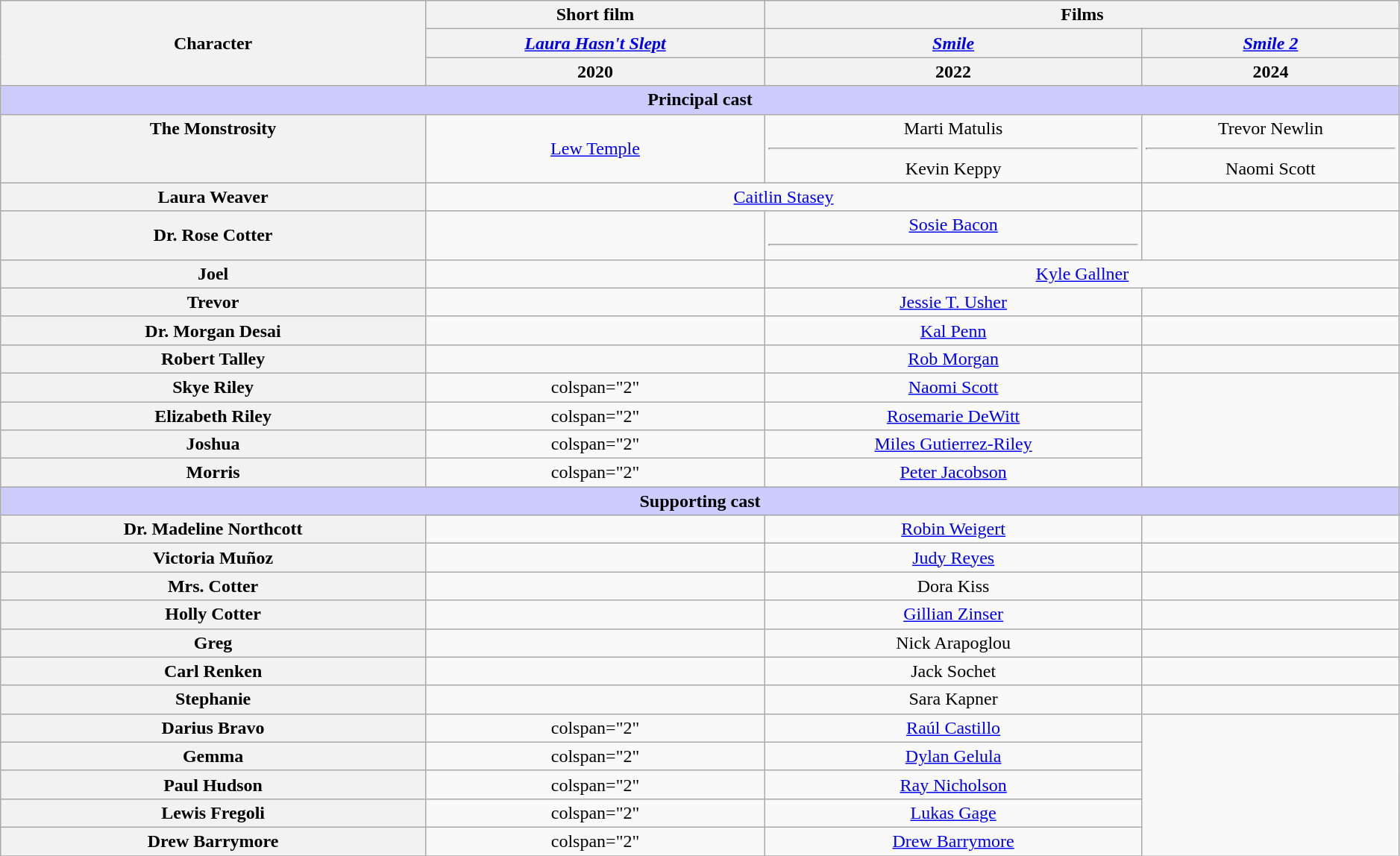<table class="wikitable" style="text-align:center; width:99%;">
<tr>
<th rowspan="3">Character</th>
<th style="text-align:center;">Short film</th>
<th colspan="2" style="text-align:center;">Films</th>
</tr>
<tr>
<th style="text-align:center;"><em><a href='#'>Laura Hasn't Slept</a></em></th>
<th style="text-align:center;"><em><a href='#'>Smile</a></em></th>
<th style="text-align:center;"><em><a href='#'>Smile 2</a></em></th>
</tr>
<tr>
<th>2020</th>
<th>2022</th>
<th>2024</th>
</tr>
<tr>
<th style="background-color:#ccccff;" colspan="4">Principal cast</th>
</tr>
<tr>
<th>The Monstrosity<br><br><br></th>
<td><a href='#'>Lew Temple</a></td>
<td>Marti Matulis<hr>Kevin Keppy</td>
<td>Trevor Newlin<hr>Naomi Scott</td>
</tr>
<tr>
<th>Laura Weaver</th>
<td colspan="2"><a href='#'>Caitlin Stasey</a></td>
<td></td>
</tr>
<tr>
<th>Dr. Rose Cotter</th>
<td></td>
<td><a href='#'>Sosie Bacon</a><hr></td>
<td></td>
</tr>
<tr>
<th>Joel</th>
<td></td>
<td colspan="2"><a href='#'>Kyle Gallner</a></td>
</tr>
<tr>
<th>Trevor</th>
<td></td>
<td><a href='#'>Jessie T. Usher</a></td>
<td></td>
</tr>
<tr>
<th>Dr. Morgan Desai</th>
<td></td>
<td><a href='#'>Kal Penn</a></td>
<td></td>
</tr>
<tr>
<th>Robert Talley</th>
<td></td>
<td><a href='#'>Rob Morgan</a></td>
<td></td>
</tr>
<tr>
<th>Skye Riley</th>
<td>colspan="2" </td>
<td><a href='#'>Naomi Scott</a></td>
</tr>
<tr>
<th>Elizabeth Riley</th>
<td>colspan="2" </td>
<td><a href='#'>Rosemarie DeWitt</a></td>
</tr>
<tr>
<th>Joshua</th>
<td>colspan="2" </td>
<td><a href='#'>Miles Gutierrez-Riley</a></td>
</tr>
<tr>
<th>Morris</th>
<td>colspan="2" </td>
<td><a href='#'>Peter Jacobson</a></td>
</tr>
<tr>
<th style="background-color:#ccccff;" colspan="4">Supporting cast</th>
</tr>
<tr>
<th>Dr. Madeline Northcott</th>
<td></td>
<td><a href='#'>Robin Weigert</a></td>
<td></td>
</tr>
<tr>
<th>Victoria Muñoz</th>
<td></td>
<td><a href='#'>Judy Reyes</a></td>
<td></td>
</tr>
<tr>
<th>Mrs. Cotter</th>
<td></td>
<td>Dora Kiss</td>
<td></td>
</tr>
<tr>
<th>Holly Cotter</th>
<td></td>
<td><a href='#'>Gillian Zinser</a></td>
<td></td>
</tr>
<tr>
<th>Greg</th>
<td></td>
<td>Nick Arapoglou</td>
<td></td>
</tr>
<tr>
<th>Carl Renken</th>
<td></td>
<td>Jack Sochet</td>
<td></td>
</tr>
<tr>
<th>Stephanie</th>
<td></td>
<td>Sara Kapner</td>
<td></td>
</tr>
<tr>
<th>Darius Bravo</th>
<td>colspan="2" </td>
<td><a href='#'>Raúl Castillo</a></td>
</tr>
<tr>
<th>Gemma</th>
<td>colspan="2" </td>
<td><a href='#'>Dylan Gelula</a></td>
</tr>
<tr>
<th>Paul Hudson</th>
<td>colspan="2" </td>
<td><a href='#'>Ray Nicholson</a></td>
</tr>
<tr>
<th>Lewis Fregoli</th>
<td>colspan="2" </td>
<td><a href='#'>Lukas Gage</a></td>
</tr>
<tr>
<th>Drew Barrymore</th>
<td>colspan="2" </td>
<td><a href='#'>Drew Barrymore</a></td>
</tr>
<tr>
</tr>
</table>
